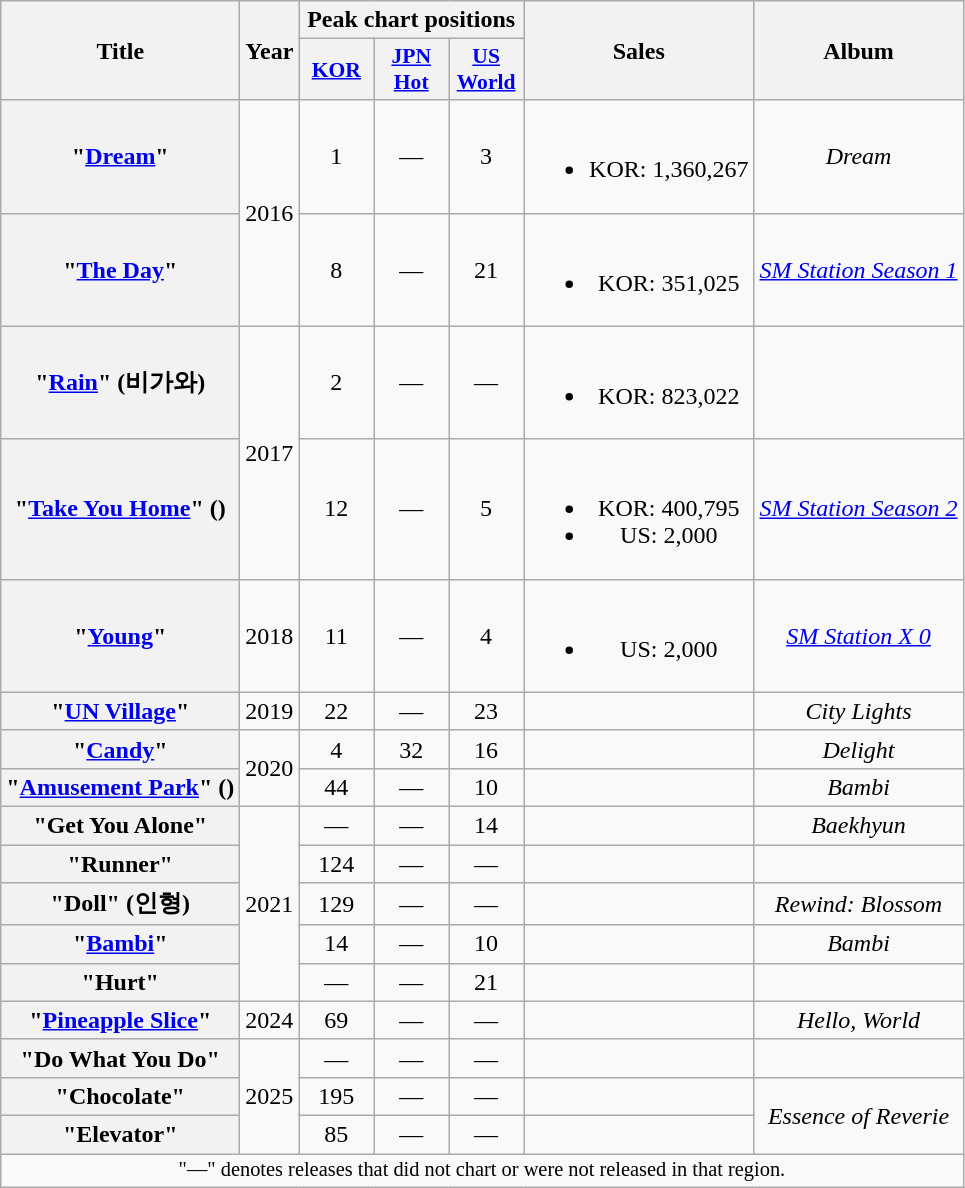<table class="wikitable plainrowheaders" style="text-align:center;">
<tr>
<th scope="col" rowspan="2">Title</th>
<th scope="col" rowspan="2">Year</th>
<th scope="col" colspan="3">Peak chart positions</th>
<th scope="col" rowspan="2">Sales</th>
<th scope="col" rowspan="2">Album</th>
</tr>
<tr>
<th scope="col" style="width:3em;font-size:90%;"><a href='#'>KOR</a><br></th>
<th scope="col" style="width:3em;font-size:90%;"><a href='#'>JPN<br>Hot</a><br></th>
<th scope="col" style="width:3em;font-size:90%;"><a href='#'>US<br>World</a><br></th>
</tr>
<tr>
<th scope="row">"<a href='#'>Dream</a>"<br></th>
<td rowspan="2">2016</td>
<td>1</td>
<td>—</td>
<td>3</td>
<td><br><ul><li>KOR: 1,360,267</li></ul></td>
<td><em>Dream</em></td>
</tr>
<tr>
<th scope="row">"<a href='#'>The Day</a>"<br></th>
<td>8</td>
<td>—</td>
<td>21</td>
<td><br><ul><li>KOR: 351,025</li></ul></td>
<td><em><a href='#'>SM Station Season 1</a></em></td>
</tr>
<tr>
<th scope="row">"<a href='#'>Rain</a>" (비가와)<br></th>
<td rowspan="2">2017</td>
<td>2</td>
<td>—</td>
<td>—</td>
<td><br><ul><li>KOR: 823,022</li></ul></td>
<td></td>
</tr>
<tr>
<th scope="row">"<a href='#'>Take You Home</a>" ()</th>
<td>12</td>
<td>—</td>
<td>5</td>
<td><br><ul><li>KOR: 400,795</li><li>US: 2,000</li></ul></td>
<td><em><a href='#'>SM Station Season 2</a></em></td>
</tr>
<tr>
<th scope="row">"<a href='#'>Young</a>"<br></th>
<td>2018</td>
<td>11</td>
<td>—</td>
<td>4</td>
<td><br><ul><li>US: 2,000</li></ul></td>
<td><em><a href='#'>SM Station X 0</a></em></td>
</tr>
<tr>
<th scope="row">"<a href='#'>UN Village</a>"</th>
<td>2019</td>
<td>22</td>
<td>—</td>
<td>23</td>
<td></td>
<td><em>City Lights</em></td>
</tr>
<tr>
<th scope="row">"<a href='#'>Candy</a>"</th>
<td rowspan="2">2020</td>
<td>4</td>
<td>32</td>
<td>16</td>
<td></td>
<td><em>Delight</em></td>
</tr>
<tr>
<th scope="row">"<a href='#'>Amusement Park</a>" ()</th>
<td>44</td>
<td>—</td>
<td>10</td>
<td></td>
<td><em>Bambi</em></td>
</tr>
<tr>
<th scope="row">"Get You Alone"</th>
<td rowspan="5">2021</td>
<td>—</td>
<td>—</td>
<td>14</td>
<td></td>
<td><em>Baekhyun</em></td>
</tr>
<tr>
<th scope="row">"Runner"<br></th>
<td>124</td>
<td>—</td>
<td>—</td>
<td></td>
<td></td>
</tr>
<tr>
<th scope="row">"Doll" (인형)<br></th>
<td>129</td>
<td>—</td>
<td>—</td>
<td></td>
<td><em>Rewind: Blossom</em></td>
</tr>
<tr>
<th scope="row">"<a href='#'>Bambi</a>"</th>
<td>14</td>
<td>—</td>
<td>10</td>
<td></td>
<td><em>Bambi</em></td>
</tr>
<tr>
<th scope="row">"Hurt"<br></th>
<td>—</td>
<td>—</td>
<td>21</td>
<td></td>
<td></td>
</tr>
<tr>
<th scope="row">"<a href='#'>Pineapple Slice</a>"</th>
<td>2024</td>
<td>69</td>
<td>—</td>
<td>—</td>
<td></td>
<td><em>Hello, World</em></td>
</tr>
<tr>
<th scope="row">"Do What You Do"<br></th>
<td rowspan="3">2025</td>
<td>—</td>
<td>—</td>
<td>—</td>
<td></td>
<td></td>
</tr>
<tr>
<th scope="row">"Chocolate"</th>
<td>195</td>
<td>—</td>
<td>—</td>
<td></td>
<td rowspan="2"><em>Essence of Reverie</em></td>
</tr>
<tr>
<th scope="row">"Elevator"</th>
<td>85</td>
<td>—</td>
<td>—</td>
<td></td>
</tr>
<tr>
<td colspan="8" style="font-size:85%">"—" denotes releases that did not chart or were not released in that region.</td>
</tr>
</table>
